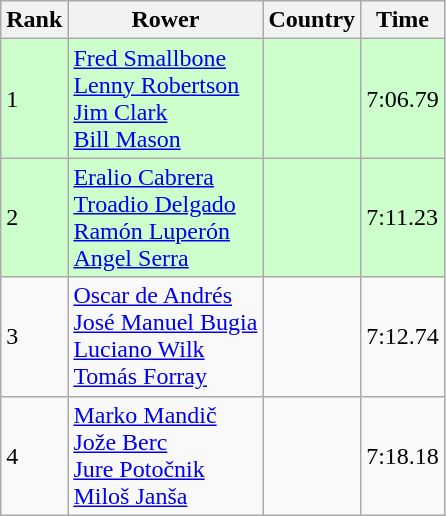<table class="wikitable sortable" style="text-align:middle">
<tr>
<th>Rank</th>
<th>Rower</th>
<th>Country</th>
<th>Time</th>
</tr>
<tr bgcolor=ccffcc>
<td>1</td>
<td><a href='#'>Fred Smallbone</a><br><a href='#'>Lenny Robertson</a><br><a href='#'>Jim Clark</a><br><a href='#'>Bill Mason</a></td>
<td></td>
<td>7:06.79</td>
</tr>
<tr bgcolor=ccffcc>
<td>2</td>
<td><a href='#'>Eralio Cabrera</a><br><a href='#'>Troadio Delgado</a><br><a href='#'>Ramón Luperón</a><br><a href='#'>Angel Serra</a></td>
<td></td>
<td>7:11.23</td>
</tr>
<tr>
<td>3</td>
<td><a href='#'>Oscar de Andrés</a><br><a href='#'>José Manuel Bugia</a><br><a href='#'>Luciano Wilk</a><br><a href='#'>Tomás Forray</a></td>
<td></td>
<td>7:12.74</td>
</tr>
<tr>
<td>4</td>
<td><a href='#'>Marko Mandič</a><br><a href='#'>Jože Berc</a><br><a href='#'>Jure Potočnik</a><br><a href='#'>Miloš Janša</a></td>
<td></td>
<td>7:18.18</td>
</tr>
</table>
